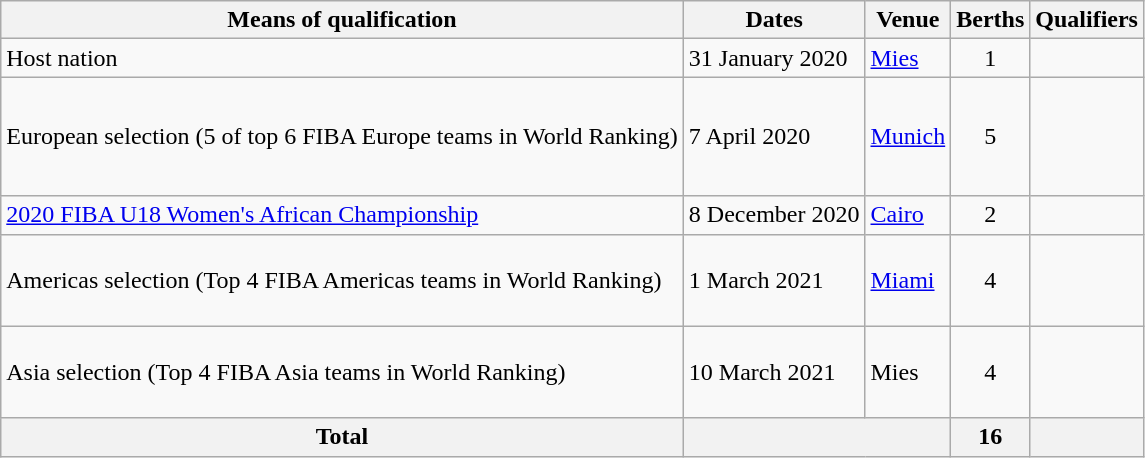<table class="wikitable">
<tr>
<th>Means of qualification</th>
<th>Dates</th>
<th>Venue</th>
<th>Berths</th>
<th>Qualifiers</th>
</tr>
<tr>
<td>Host nation</td>
<td>31 January 2020</td>
<td><a href='#'>Mies</a></td>
<td style="text-align:center;">1</td>
<td></td>
</tr>
<tr>
<td>European selection (5 of top 6 FIBA Europe teams in World Ranking)</td>
<td>7 April 2020</td>
<td><a href='#'>Munich</a></td>
<td style="text-align:center;">5</td>
<td><br><br><br><br></td>
</tr>
<tr>
<td><a href='#'>2020 FIBA U18 Women's African Championship</a></td>
<td>8 December 2020</td>
<td><a href='#'>Cairo</a></td>
<td style="text-align:center;">2</td>
<td><br></td>
</tr>
<tr>
<td>Americas selection (Top 4 FIBA Americas teams in World Ranking)</td>
<td>1 March 2021</td>
<td><a href='#'>Miami</a></td>
<td style="text-align:center;">4</td>
<td><br><br><br></td>
</tr>
<tr>
<td>Asia selection (Top 4 FIBA Asia teams in World Ranking)</td>
<td>10 March 2021</td>
<td>Mies</td>
<td style="text-align:center;">4</td>
<td><br><br><br></td>
</tr>
<tr>
<th>Total</th>
<th colspan="2"></th>
<th>16</th>
<th></th>
</tr>
</table>
